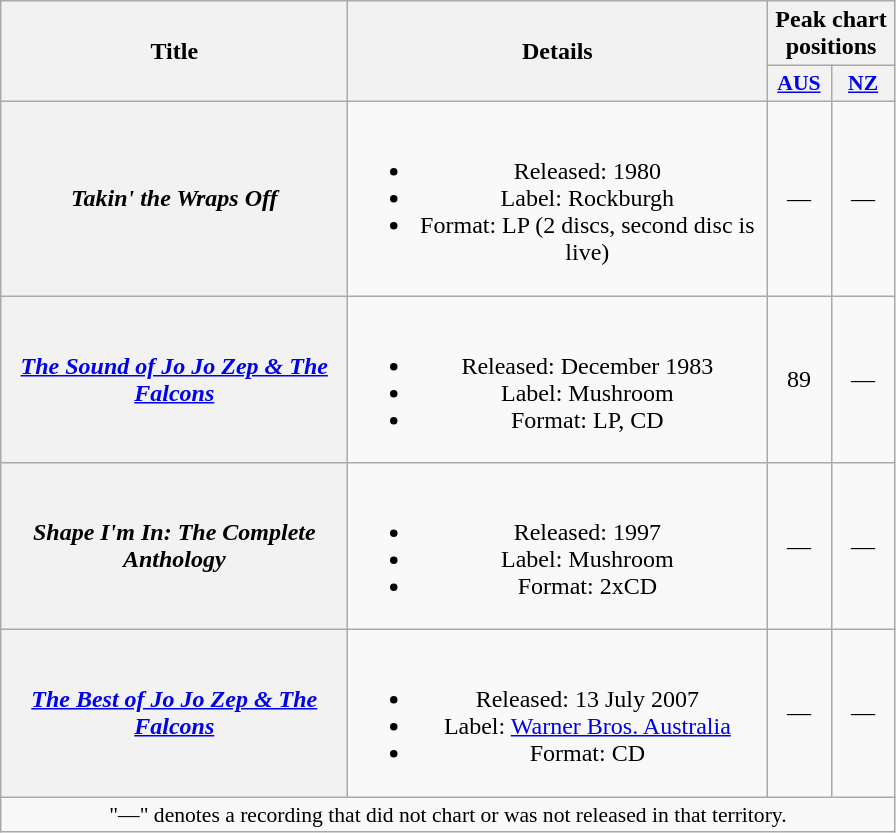<table class="wikitable plainrowheaders" style="text-align:center;">
<tr>
<th scope="col" rowspan="2" style="width:14em;">Title</th>
<th scope="col" rowspan="2" style="width:17em;">Details</th>
<th scope="col" colspan="2">Peak chart positions</th>
</tr>
<tr>
<th scope="col" style="width:2.5em;font-size:90%;"><a href='#'>AUS</a><br></th>
<th scope="col" style="width:2.5em;font-size:90%;"><a href='#'>NZ</a><br></th>
</tr>
<tr>
<th scope="row"><em>Takin' the Wraps Off</em></th>
<td><br><ul><li>Released: 1980</li><li>Label: Rockburgh </li><li>Format: LP (2 discs, second disc is live)</li></ul></td>
<td>—</td>
<td>—</td>
</tr>
<tr>
<th scope="row"><em><a href='#'>The Sound of Jo Jo Zep & The Falcons</a></em></th>
<td><br><ul><li>Released: December 1983</li><li>Label: Mushroom </li><li>Format: LP, CD</li></ul></td>
<td>89</td>
<td>—</td>
</tr>
<tr>
<th scope="row"><em>Shape I'm In: The Complete Anthology</em></th>
<td><br><ul><li>Released: 1997</li><li>Label: Mushroom </li><li>Format: 2xCD</li></ul></td>
<td>—</td>
<td>—</td>
</tr>
<tr>
<th scope="row"><em><a href='#'>The Best of Jo Jo Zep & The Falcons</a></em></th>
<td><br><ul><li>Released: 13 July 2007</li><li>Label: <a href='#'>Warner Bros. Australia</a> </li><li>Format: CD</li></ul></td>
<td>—</td>
<td>—</td>
</tr>
<tr>
<td colspan="5" style="font-size:90%;">"—" denotes a recording that did not chart or was not released in that territory.</td>
</tr>
</table>
